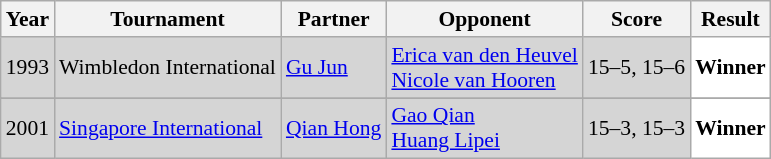<table class="sortable wikitable" style="font-size: 90%;">
<tr>
<th>Year</th>
<th>Tournament</th>
<th>Partner</th>
<th>Opponent</th>
<th>Score</th>
<th>Result</th>
</tr>
<tr style="background:#D5D5D5">
<td align="center">1993</td>
<td align="left">Wimbledon International</td>
<td align="left"> <a href='#'>Gu Jun</a></td>
<td align="left"> <a href='#'>Erica van den Heuvel</a> <br>  <a href='#'>Nicole van Hooren</a></td>
<td align="left">15–5, 15–6</td>
<td style="text-align:left; background:white"> <strong>Winner</strong></td>
</tr>
<tr>
</tr>
<tr style="background:#D5D5D5">
<td align="center">2001</td>
<td align="left"><a href='#'>Singapore International</a></td>
<td align="left"> <a href='#'>Qian Hong</a></td>
<td align="left"> <a href='#'>Gao Qian</a> <br>  <a href='#'>Huang Lipei</a></td>
<td align="left">15–3, 15–3</td>
<td style="text-align:left; background:white"> <strong>Winner</strong></td>
</tr>
</table>
